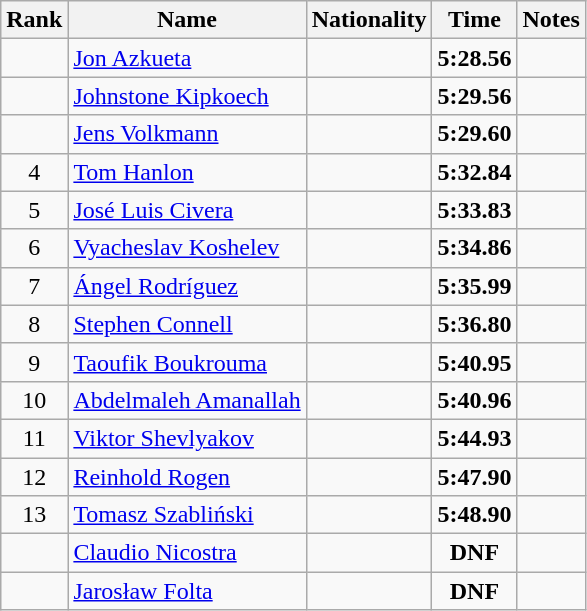<table class="wikitable sortable" style="text-align:center">
<tr>
<th>Rank</th>
<th>Name</th>
<th>Nationality</th>
<th>Time</th>
<th>Notes</th>
</tr>
<tr>
<td></td>
<td align=left><a href='#'>Jon Azkueta</a></td>
<td align=left></td>
<td><strong>5:28.56</strong></td>
<td></td>
</tr>
<tr>
<td></td>
<td align=left><a href='#'>Johnstone Kipkoech</a></td>
<td align=left></td>
<td><strong>5:29.56</strong></td>
<td></td>
</tr>
<tr>
<td></td>
<td align=left><a href='#'>Jens Volkmann</a></td>
<td align=left></td>
<td><strong>5:29.60</strong></td>
<td></td>
</tr>
<tr>
<td>4</td>
<td align=left><a href='#'>Tom Hanlon</a></td>
<td align=left></td>
<td><strong>5:32.84</strong></td>
<td></td>
</tr>
<tr>
<td>5</td>
<td align=left><a href='#'>José Luis Civera</a></td>
<td align=left></td>
<td><strong>5:33.83</strong></td>
<td></td>
</tr>
<tr>
<td>6</td>
<td align=left><a href='#'>Vyacheslav Koshelev</a></td>
<td align=left></td>
<td><strong>5:34.86</strong></td>
<td></td>
</tr>
<tr>
<td>7</td>
<td align=left><a href='#'>Ángel Rodríguez</a></td>
<td align=left></td>
<td><strong>5:35.99</strong></td>
<td></td>
</tr>
<tr>
<td>8</td>
<td align=left><a href='#'>Stephen Connell</a></td>
<td align=left></td>
<td><strong>5:36.80</strong></td>
<td></td>
</tr>
<tr>
<td>9</td>
<td align=left><a href='#'>Taoufik Boukrouma</a></td>
<td align=left></td>
<td><strong>5:40.95</strong></td>
<td></td>
</tr>
<tr>
<td>10</td>
<td align=left><a href='#'>Abdelmaleh Amanallah</a></td>
<td align=left></td>
<td><strong>5:40.96</strong></td>
<td></td>
</tr>
<tr>
<td>11</td>
<td align=left><a href='#'>Viktor Shevlyakov</a></td>
<td align=left></td>
<td><strong>5:44.93</strong></td>
<td></td>
</tr>
<tr>
<td>12</td>
<td align=left><a href='#'>Reinhold Rogen</a></td>
<td align=left></td>
<td><strong>5:47.90</strong></td>
<td></td>
</tr>
<tr>
<td>13</td>
<td align=left><a href='#'>Tomasz Szabliński</a></td>
<td align=left></td>
<td><strong>5:48.90</strong></td>
<td></td>
</tr>
<tr>
<td></td>
<td align=left><a href='#'>Claudio Nicostra</a></td>
<td align=left></td>
<td><strong>DNF</strong></td>
<td></td>
</tr>
<tr>
<td></td>
<td align=left><a href='#'>Jarosław Folta</a></td>
<td align=left></td>
<td><strong>DNF</strong></td>
<td></td>
</tr>
</table>
